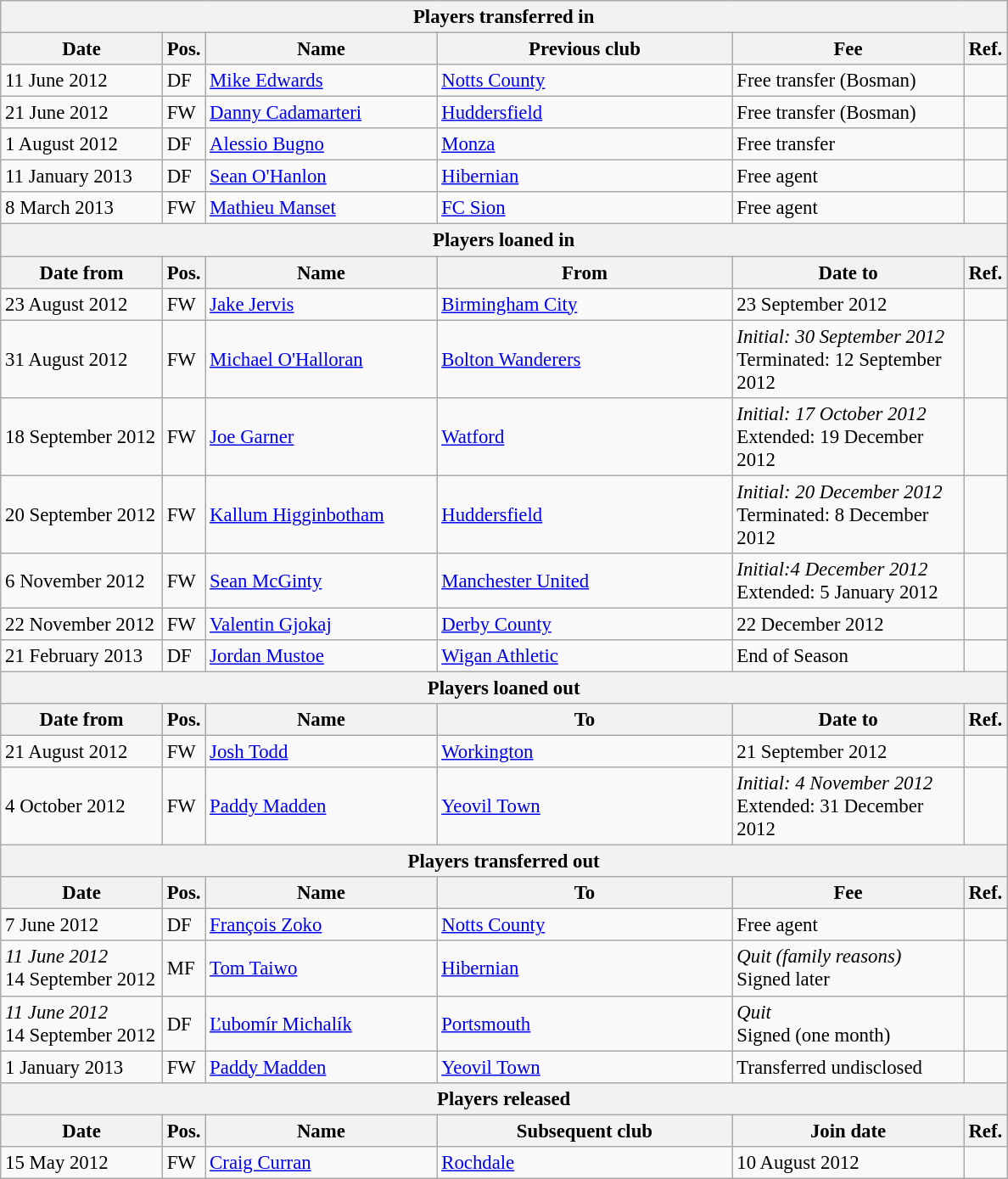<table class="wikitable" style="font-size:95%;">
<tr>
<th colspan="6">Players transferred in</th>
</tr>
<tr>
<th style="width:120px;">Date</th>
<th style="width:25px;">Pos.</th>
<th style="width:175px;">Name</th>
<th style="width:225px;">Previous club</th>
<th style="width:175px;">Fee</th>
<th style="width:25px;">Ref.</th>
</tr>
<tr>
<td>11 June 2012</td>
<td>DF</td>
<td><a href='#'>Mike Edwards</a></td>
<td><a href='#'>Notts County</a></td>
<td>Free transfer (Bosman)</td>
<td></td>
</tr>
<tr>
<td>21 June 2012</td>
<td>FW</td>
<td><a href='#'>Danny Cadamarteri</a></td>
<td><a href='#'>Huddersfield</a></td>
<td>Free transfer (Bosman)</td>
<td></td>
</tr>
<tr>
<td>1 August 2012</td>
<td>DF</td>
<td><a href='#'>Alessio Bugno</a></td>
<td><a href='#'>Monza</a></td>
<td>Free transfer</td>
<td></td>
</tr>
<tr>
<td>11 January 2013</td>
<td>DF</td>
<td><a href='#'>Sean O'Hanlon</a></td>
<td><a href='#'>Hibernian</a></td>
<td>Free agent</td>
<td></td>
</tr>
<tr>
<td>8 March 2013</td>
<td>FW</td>
<td><a href='#'>Mathieu Manset</a></td>
<td><a href='#'>FC Sion</a></td>
<td>Free agent</td>
<td></td>
</tr>
<tr>
<th colspan="6">Players loaned in</th>
</tr>
<tr>
<th>Date from</th>
<th>Pos.</th>
<th>Name</th>
<th>From</th>
<th>Date to</th>
<th>Ref.</th>
</tr>
<tr>
<td>23 August 2012</td>
<td>FW</td>
<td><a href='#'>Jake Jervis</a></td>
<td><a href='#'>Birmingham City</a></td>
<td>23 September 2012</td>
<td></td>
</tr>
<tr>
<td>31 August 2012</td>
<td>FW</td>
<td><a href='#'>Michael O'Halloran</a></td>
<td><a href='#'>Bolton Wanderers</a></td>
<td><em>Initial: 30 September 2012</em><br>Terminated: 12 September 2012</td>
<td></td>
</tr>
<tr>
<td>18 September 2012</td>
<td>FW</td>
<td><a href='#'>Joe Garner</a></td>
<td><a href='#'>Watford</a></td>
<td><em>Initial: 17 October 2012</em><br>Extended: 19 December 2012</td>
<td></td>
</tr>
<tr>
<td>20 September 2012</td>
<td>FW</td>
<td><a href='#'>Kallum Higginbotham</a></td>
<td><a href='#'>Huddersfield</a></td>
<td><em>Initial: 20 December 2012</em><br>Terminated: 8 December 2012</td>
<td></td>
</tr>
<tr>
<td>6 November 2012</td>
<td>FW</td>
<td><a href='#'>Sean McGinty</a></td>
<td><a href='#'>Manchester United</a></td>
<td><em>Initial:4 December 2012</em><br>Extended: 5 January 2012</td>
<td></td>
</tr>
<tr>
<td>22 November 2012</td>
<td>FW</td>
<td><a href='#'>Valentin Gjokaj</a></td>
<td><a href='#'>Derby County</a></td>
<td>22 December 2012</td>
<td></td>
</tr>
<tr>
<td>21 February 2013</td>
<td>DF</td>
<td><a href='#'>Jordan Mustoe</a></td>
<td><a href='#'>Wigan Athletic</a></td>
<td>End of Season</td>
<td></td>
</tr>
<tr>
<th colspan="6">Players loaned out</th>
</tr>
<tr>
<th>Date from</th>
<th>Pos.</th>
<th>Name</th>
<th>To</th>
<th>Date to</th>
<th>Ref.</th>
</tr>
<tr>
<td>21 August 2012</td>
<td>FW</td>
<td><a href='#'>Josh Todd</a></td>
<td><a href='#'>Workington</a></td>
<td>21 September 2012</td>
<td></td>
</tr>
<tr>
<td>4 October 2012</td>
<td>FW</td>
<td><a href='#'>Paddy Madden</a></td>
<td><a href='#'>Yeovil Town</a></td>
<td><em>Initial: 4 November 2012</em><br>Extended: 31 December 2012</td>
<td></td>
</tr>
<tr>
<th colspan="6">Players transferred out</th>
</tr>
<tr>
<th>Date</th>
<th>Pos.</th>
<th>Name</th>
<th>To</th>
<th>Fee</th>
<th>Ref.</th>
</tr>
<tr>
<td>7 June 2012</td>
<td>DF</td>
<td><a href='#'>François Zoko</a></td>
<td><a href='#'>Notts County</a></td>
<td>Free agent</td>
<td></td>
</tr>
<tr>
<td><em>11 June 2012</em><br>14 September 2012</td>
<td>MF</td>
<td><a href='#'>Tom Taiwo</a></td>
<td><a href='#'>Hibernian</a></td>
<td><em>Quit (family reasons)</em><br>Signed later</td>
<td></td>
</tr>
<tr>
<td><em>11 June 2012</em><br>14 September 2012</td>
<td>DF</td>
<td><a href='#'>Ľubomír Michalík</a></td>
<td><a href='#'>Portsmouth</a></td>
<td><em>Quit</em><br>Signed (one month)</td>
<td></td>
</tr>
<tr>
<td>1 January 2013</td>
<td>FW</td>
<td><a href='#'>Paddy Madden</a></td>
<td><a href='#'>Yeovil Town</a></td>
<td>Transferred undisclosed</td>
<td></td>
</tr>
<tr>
<th colspan="6">Players released</th>
</tr>
<tr>
<th>Date</th>
<th>Pos.</th>
<th>Name</th>
<th>Subsequent club</th>
<th>Join date</th>
<th>Ref.</th>
</tr>
<tr>
<td>15 May 2012</td>
<td>FW</td>
<td><a href='#'>Craig Curran</a></td>
<td><a href='#'>Rochdale</a></td>
<td>10 August 2012</td>
<td></td>
</tr>
</table>
